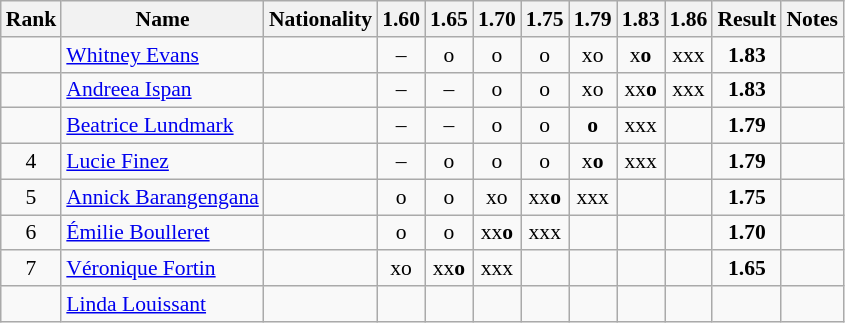<table class="wikitable sortable" style="text-align:center;font-size:90%">
<tr>
<th>Rank</th>
<th>Name</th>
<th>Nationality</th>
<th>1.60</th>
<th>1.65</th>
<th>1.70</th>
<th>1.75</th>
<th>1.79</th>
<th>1.83</th>
<th>1.86</th>
<th>Result</th>
<th>Notes</th>
</tr>
<tr>
<td></td>
<td align=left><a href='#'>Whitney Evans</a></td>
<td align=left></td>
<td>–</td>
<td>o</td>
<td>o</td>
<td>o</td>
<td>xo</td>
<td>x<strong>o</strong></td>
<td>xxx</td>
<td><strong>1.83</strong></td>
<td></td>
</tr>
<tr>
<td></td>
<td align=left><a href='#'>Andreea Ispan</a></td>
<td align=left></td>
<td>–</td>
<td>–</td>
<td>o</td>
<td>o</td>
<td>xo</td>
<td>xx<strong>o</strong></td>
<td>xxx</td>
<td><strong>1.83</strong></td>
<td></td>
</tr>
<tr>
<td></td>
<td align=left><a href='#'>Beatrice Lundmark</a></td>
<td align=left></td>
<td>–</td>
<td>–</td>
<td>o</td>
<td>o</td>
<td><strong>o</strong></td>
<td>xxx</td>
<td></td>
<td><strong>1.79</strong></td>
<td></td>
</tr>
<tr>
<td>4</td>
<td align=left><a href='#'>Lucie Finez</a></td>
<td align=left></td>
<td>–</td>
<td>o</td>
<td>o</td>
<td>o</td>
<td>x<strong>o</strong></td>
<td>xxx</td>
<td></td>
<td><strong>1.79</strong></td>
<td></td>
</tr>
<tr>
<td>5</td>
<td align=left><a href='#'>Annick Barangengana</a></td>
<td align=left></td>
<td>o</td>
<td>o</td>
<td>xo</td>
<td>xx<strong>o</strong></td>
<td>xxx</td>
<td></td>
<td></td>
<td><strong>1.75</strong></td>
<td></td>
</tr>
<tr>
<td>6</td>
<td align=left><a href='#'>Émilie Boulleret</a></td>
<td align=left></td>
<td>o</td>
<td>o</td>
<td>xx<strong>o</strong></td>
<td>xxx</td>
<td></td>
<td></td>
<td></td>
<td><strong>1.70</strong></td>
<td></td>
</tr>
<tr>
<td>7</td>
<td align=left><a href='#'>Véronique Fortin</a></td>
<td align=left></td>
<td>xo</td>
<td>xx<strong>o</strong></td>
<td>xxx</td>
<td></td>
<td></td>
<td></td>
<td></td>
<td><strong>1.65</strong></td>
<td></td>
</tr>
<tr>
<td></td>
<td align=left><a href='#'>Linda Louissant</a></td>
<td align=left></td>
<td></td>
<td></td>
<td></td>
<td></td>
<td></td>
<td></td>
<td></td>
<td><strong></strong></td>
<td></td>
</tr>
</table>
